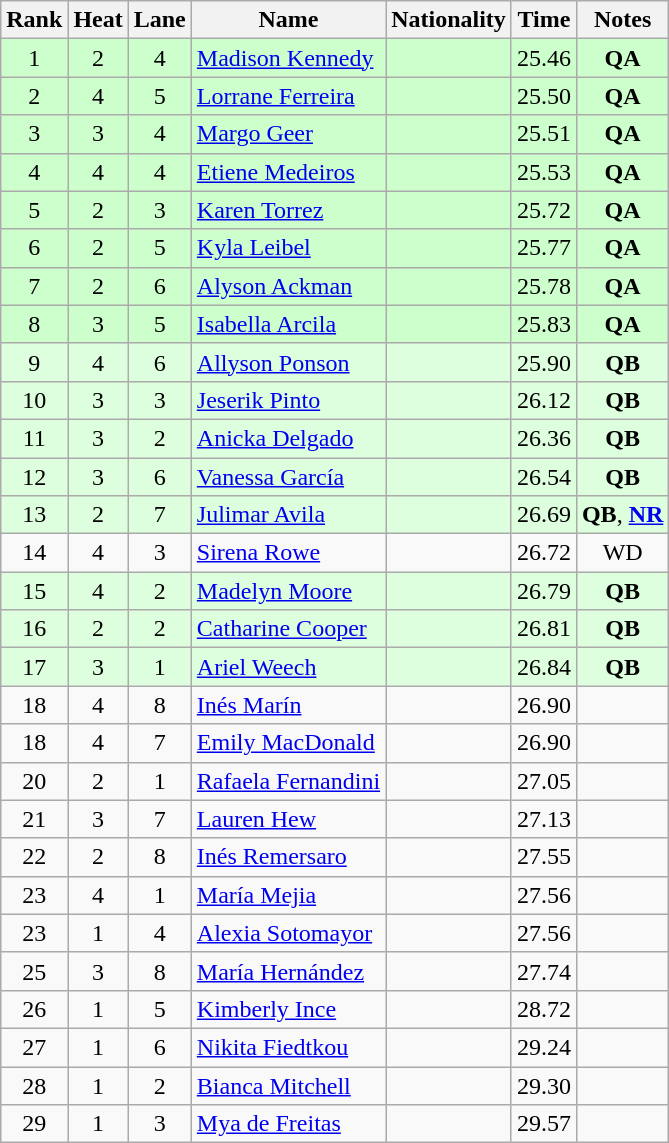<table class="wikitable sortable" style="text-align:center">
<tr>
<th>Rank</th>
<th>Heat</th>
<th>Lane</th>
<th>Name</th>
<th>Nationality</th>
<th>Time</th>
<th>Notes</th>
</tr>
<tr bgcolor=ccffcc>
<td>1</td>
<td>2</td>
<td>4</td>
<td align=left><a href='#'>Madison Kennedy</a></td>
<td align=left></td>
<td>25.46</td>
<td><strong>QA</strong></td>
</tr>
<tr bgcolor=ccffcc>
<td>2</td>
<td>4</td>
<td>5</td>
<td align=left><a href='#'>Lorrane Ferreira</a></td>
<td align=left></td>
<td>25.50</td>
<td><strong>QA</strong></td>
</tr>
<tr bgcolor=ccffcc>
<td>3</td>
<td>3</td>
<td>4</td>
<td align=left><a href='#'>Margo Geer</a></td>
<td align=left></td>
<td>25.51</td>
<td><strong>QA</strong></td>
</tr>
<tr bgcolor=ccffcc>
<td>4</td>
<td>4</td>
<td>4</td>
<td align=left><a href='#'>Etiene Medeiros</a></td>
<td align=left></td>
<td>25.53</td>
<td><strong>QA</strong></td>
</tr>
<tr bgcolor=ccffcc>
<td>5</td>
<td>2</td>
<td>3</td>
<td align=left><a href='#'>Karen Torrez</a></td>
<td align=left></td>
<td>25.72</td>
<td><strong>QA</strong></td>
</tr>
<tr bgcolor=ccffcc>
<td>6</td>
<td>2</td>
<td>5</td>
<td align=left><a href='#'>Kyla Leibel</a></td>
<td align=left></td>
<td>25.77</td>
<td><strong>QA</strong></td>
</tr>
<tr bgcolor=ccffcc>
<td>7</td>
<td>2</td>
<td>6</td>
<td align=left><a href='#'>Alyson Ackman</a></td>
<td align=left></td>
<td>25.78</td>
<td><strong>QA</strong></td>
</tr>
<tr bgcolor=ccffcc>
<td>8</td>
<td>3</td>
<td>5</td>
<td align=left><a href='#'>Isabella Arcila</a></td>
<td align=left></td>
<td>25.83</td>
<td><strong>QA</strong></td>
</tr>
<tr bgcolor=ddffdd>
<td>9</td>
<td>4</td>
<td>6</td>
<td align=left><a href='#'>Allyson Ponson</a></td>
<td align=left></td>
<td>25.90</td>
<td><strong>QB</strong></td>
</tr>
<tr bgcolor=ddffdd>
<td>10</td>
<td>3</td>
<td>3</td>
<td align=left><a href='#'>Jeserik Pinto</a></td>
<td align=left></td>
<td>26.12</td>
<td><strong>QB</strong></td>
</tr>
<tr bgcolor=ddffdd>
<td>11</td>
<td>3</td>
<td>2</td>
<td align=left><a href='#'>Anicka Delgado</a></td>
<td align=left></td>
<td>26.36</td>
<td><strong>QB</strong></td>
</tr>
<tr bgcolor=ddffdd>
<td>12</td>
<td>3</td>
<td>6</td>
<td align=left><a href='#'>Vanessa García</a></td>
<td align=left></td>
<td>26.54</td>
<td><strong>QB</strong></td>
</tr>
<tr bgcolor=ddffdd>
<td>13</td>
<td>2</td>
<td>7</td>
<td align=left><a href='#'>Julimar Avila</a></td>
<td align=left></td>
<td>26.69</td>
<td><strong>QB</strong>, <strong><a href='#'>NR</a></strong></td>
</tr>
<tr>
<td>14</td>
<td>4</td>
<td>3</td>
<td align=left><a href='#'>Sirena Rowe</a></td>
<td align=left></td>
<td>26.72</td>
<td>WD</td>
</tr>
<tr bgcolor=ddffdd>
<td>15</td>
<td>4</td>
<td>2</td>
<td align=left><a href='#'>Madelyn Moore</a></td>
<td align=left></td>
<td>26.79</td>
<td><strong>QB</strong></td>
</tr>
<tr bgcolor=ddffdd>
<td>16</td>
<td>2</td>
<td>2</td>
<td align=left><a href='#'>Catharine Cooper</a></td>
<td align=left></td>
<td>26.81</td>
<td><strong>QB</strong></td>
</tr>
<tr bgcolor=ddffdd>
<td>17</td>
<td>3</td>
<td>1</td>
<td align=left><a href='#'>Ariel Weech</a></td>
<td align=left></td>
<td>26.84</td>
<td><strong>QB</strong></td>
</tr>
<tr>
<td>18</td>
<td>4</td>
<td>8</td>
<td align=left><a href='#'>Inés Marín</a></td>
<td align=left></td>
<td>26.90</td>
<td></td>
</tr>
<tr>
<td>18</td>
<td>4</td>
<td>7</td>
<td align=left><a href='#'>Emily MacDonald</a></td>
<td align=left></td>
<td>26.90</td>
<td></td>
</tr>
<tr>
<td>20</td>
<td>2</td>
<td>1</td>
<td align=left><a href='#'>Rafaela Fernandini</a></td>
<td align=left></td>
<td>27.05</td>
<td></td>
</tr>
<tr>
<td>21</td>
<td>3</td>
<td>7</td>
<td align=left><a href='#'>Lauren Hew</a></td>
<td align=left></td>
<td>27.13</td>
<td></td>
</tr>
<tr>
<td>22</td>
<td>2</td>
<td>8</td>
<td align=left><a href='#'>Inés Remersaro</a></td>
<td align=left></td>
<td>27.55</td>
<td></td>
</tr>
<tr>
<td>23</td>
<td>4</td>
<td>1</td>
<td align=left><a href='#'>María Mejia</a></td>
<td align=left></td>
<td>27.56</td>
<td></td>
</tr>
<tr>
<td>23</td>
<td>1</td>
<td>4</td>
<td align=left><a href='#'>Alexia Sotomayor</a></td>
<td align=left></td>
<td>27.56</td>
<td></td>
</tr>
<tr>
<td>25</td>
<td>3</td>
<td>8</td>
<td align=left><a href='#'>María Hernández</a></td>
<td align=left></td>
<td>27.74</td>
<td></td>
</tr>
<tr>
<td>26</td>
<td>1</td>
<td>5</td>
<td align=left><a href='#'>Kimberly Ince</a></td>
<td align=left></td>
<td>28.72</td>
<td></td>
</tr>
<tr>
<td>27</td>
<td>1</td>
<td>6</td>
<td align=left><a href='#'>Nikita Fiedtkou</a></td>
<td align=left></td>
<td>29.24</td>
<td></td>
</tr>
<tr>
<td>28</td>
<td>1</td>
<td>2</td>
<td align=left><a href='#'>Bianca Mitchell</a></td>
<td align=left></td>
<td>29.30</td>
<td></td>
</tr>
<tr>
<td>29</td>
<td>1</td>
<td>3</td>
<td align=left><a href='#'>Mya de Freitas</a></td>
<td align=left></td>
<td>29.57</td>
<td></td>
</tr>
</table>
